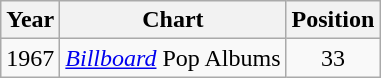<table class="wikitable">
<tr>
<th>Year</th>
<th>Chart</th>
<th>Position</th>
</tr>
<tr>
<td>1967</td>
<td><em><a href='#'>Billboard</a></em> Pop Albums</td>
<td align="center">33</td>
</tr>
</table>
